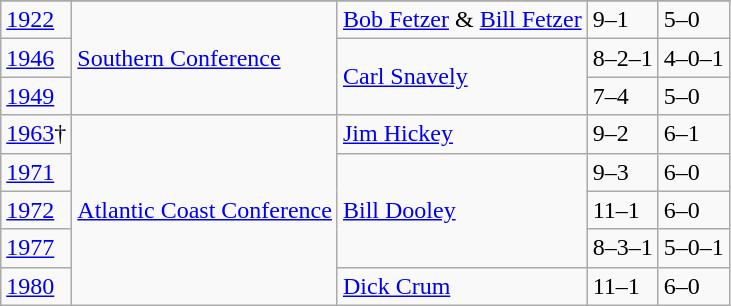<table class="wikitable">
<tr>
</tr>
<tr>
<td><a href='#'>1922</a></td>
<td rowspan="3"><a href='#'>Southern Conference</a></td>
<td><a href='#'>Bob Fetzer</a> & <a href='#'>Bill Fetzer</a></td>
<td>9–1</td>
<td>5–0</td>
</tr>
<tr>
<td><a href='#'>1946</a></td>
<td rowspan="2"><a href='#'>Carl Snavely</a></td>
<td>8–2–1</td>
<td>4–0–1</td>
</tr>
<tr>
<td><a href='#'>1949</a></td>
<td>7–4</td>
<td>5–0</td>
</tr>
<tr>
<td><a href='#'>1963</a>†</td>
<td rowspan="5"><a href='#'>Atlantic Coast Conference</a></td>
<td><a href='#'>Jim Hickey</a></td>
<td>9–2</td>
<td>6–1</td>
</tr>
<tr>
<td><a href='#'>1971</a></td>
<td rowspan="3"><a href='#'>Bill Dooley</a></td>
<td>9–3</td>
<td>6–0</td>
</tr>
<tr>
<td><a href='#'>1972</a></td>
<td>11–1</td>
<td>6–0</td>
</tr>
<tr>
<td><a href='#'>1977</a></td>
<td>8–3–1</td>
<td>5–0–1</td>
</tr>
<tr>
<td><a href='#'>1980</a></td>
<td><a href='#'>Dick Crum</a></td>
<td>11–1</td>
<td>6–0</td>
</tr>
</table>
